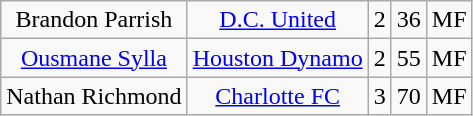<table class="wikitable" style="text-align: center;">
<tr>
<td>Brandon Parrish</td>
<td><a href='#'>D.C. United</a></td>
<td>2</td>
<td>36</td>
<td>MF</td>
</tr>
<tr>
<td><a href='#'>Ousmane Sylla</a></td>
<td><a href='#'>Houston Dynamo</a></td>
<td>2</td>
<td>55</td>
<td>MF</td>
</tr>
<tr>
<td>Nathan Richmond</td>
<td><a href='#'>Charlotte FC</a></td>
<td>3</td>
<td>70</td>
<td>MF</td>
</tr>
</table>
